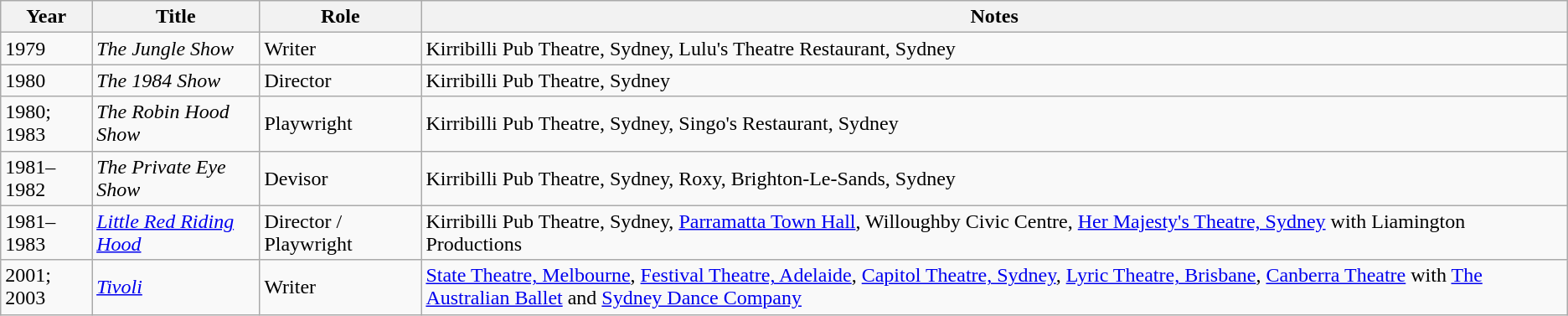<table class=wikitable>
<tr>
<th>Year</th>
<th>Title</th>
<th>Role</th>
<th>Notes</th>
</tr>
<tr>
<td>1979</td>
<td><em>The Jungle Show</em></td>
<td>Writer</td>
<td>Kirribilli Pub Theatre, Sydney, Lulu's Theatre Restaurant, Sydney</td>
</tr>
<tr>
<td>1980</td>
<td><em>The 1984 Show</em></td>
<td>Director</td>
<td>Kirribilli Pub Theatre, Sydney</td>
</tr>
<tr>
<td>1980; 1983</td>
<td><em>The Robin Hood Show</em></td>
<td>Playwright</td>
<td>Kirribilli Pub Theatre, Sydney, Singo's Restaurant, Sydney</td>
</tr>
<tr>
<td>1981–1982</td>
<td><em>The Private Eye Show</em></td>
<td>Devisor</td>
<td>Kirribilli Pub Theatre, Sydney, Roxy, Brighton-Le-Sands, Sydney</td>
</tr>
<tr>
<td>1981–1983</td>
<td><em><a href='#'>Little Red Riding Hood</a></em></td>
<td>Director / Playwright</td>
<td>Kirribilli Pub Theatre, Sydney, <a href='#'>Parramatta Town Hall</a>, Willoughby Civic Centre, <a href='#'>Her Majesty's Theatre, Sydney</a> with Liamington Productions</td>
</tr>
<tr>
<td>2001; 2003</td>
<td><em><a href='#'>Tivoli</a></em></td>
<td>Writer</td>
<td><a href='#'>State Theatre, Melbourne</a>, <a href='#'>Festival Theatre, Adelaide</a>, <a href='#'>Capitol Theatre, Sydney</a>, <a href='#'>Lyric Theatre, Brisbane</a>, <a href='#'>Canberra Theatre</a> with <a href='#'>The Australian Ballet</a> and <a href='#'>Sydney Dance Company</a></td>
</tr>
</table>
